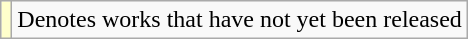<table class="wikitable">
<tr>
<td style="background:#FFFFCC;"></td>
<td>Denotes works that have not yet been released</td>
</tr>
</table>
